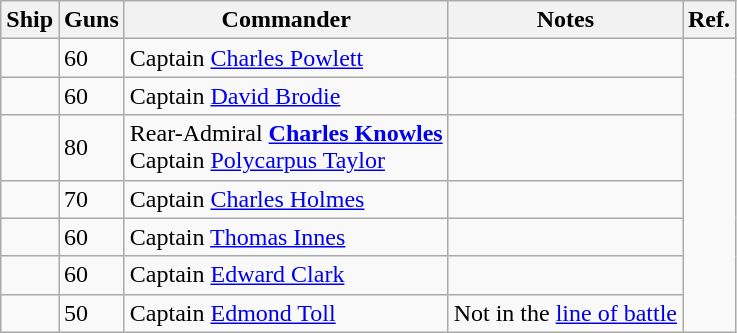<table class="wikitable"width=>
<tr>
<th>Ship</th>
<th>Guns</th>
<th>Commander</th>
<th>Notes</th>
<th>Ref.</th>
</tr>
<tr>
<td></td>
<td>60</td>
<td>Captain <a href='#'>Charles Powlett</a></td>
<td></td>
<td rowspan=7></td>
</tr>
<tr>
<td></td>
<td>60</td>
<td>Captain <a href='#'>David Brodie</a></td>
<td></td>
</tr>
<tr>
<td></td>
<td>80</td>
<td>Rear-Admiral <strong><a href='#'>Charles Knowles</a></strong><br>Captain <a href='#'>Polycarpus Taylor</a></td>
<td></td>
</tr>
<tr>
<td></td>
<td>70</td>
<td>Captain <a href='#'>Charles Holmes</a></td>
<td></td>
</tr>
<tr>
<td></td>
<td>60</td>
<td>Captain <a href='#'>Thomas Innes</a></td>
<td></td>
</tr>
<tr>
<td></td>
<td>60</td>
<td>Captain <a href='#'>Edward Clark</a></td>
<td></td>
</tr>
<tr>
<td></td>
<td>50</td>
<td>Captain <a href='#'>Edmond Toll</a></td>
<td>Not in the <a href='#'>line of battle</a></td>
</tr>
</table>
